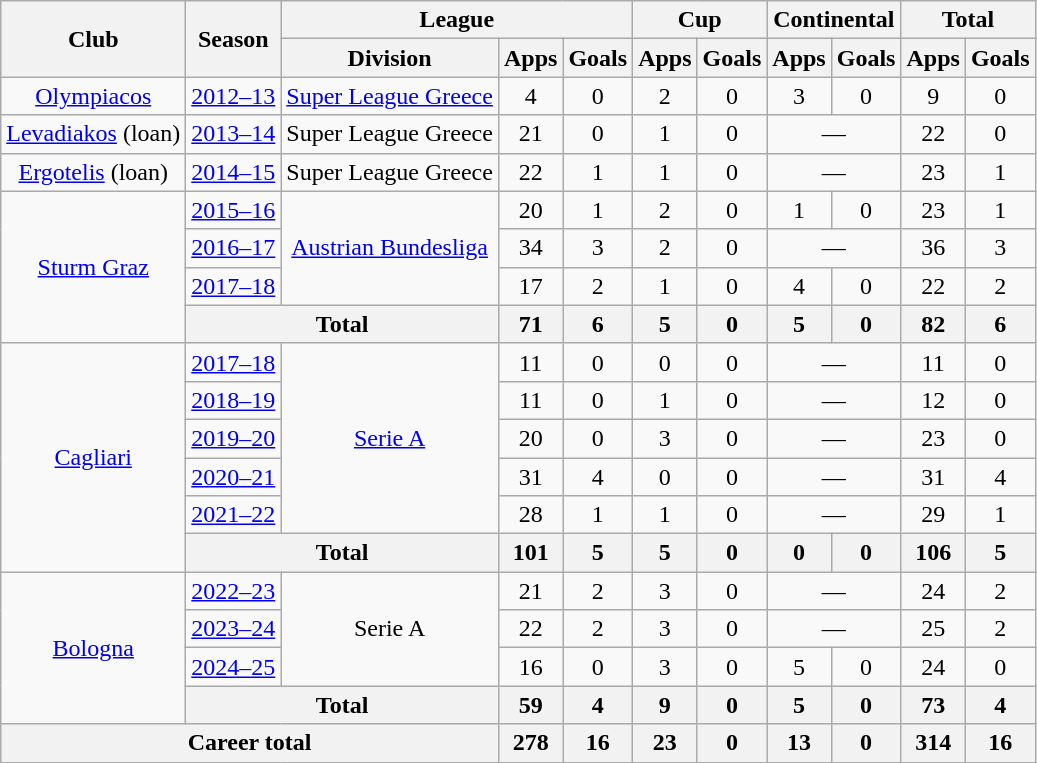<table class="wikitable", style="text-align:center">
<tr>
<th rowspan="2">Club</th>
<th rowspan="2">Season</th>
<th colspan="3">League</th>
<th colspan="2">Cup</th>
<th colspan="2">Continental</th>
<th colspan="2">Total</th>
</tr>
<tr>
<th>Division</th>
<th>Apps</th>
<th>Goals</th>
<th>Apps</th>
<th>Goals</th>
<th>Apps</th>
<th>Goals</th>
<th>Apps</th>
<th>Goals</th>
</tr>
<tr>
<td><a href='#'>Olympiacos</a></td>
<td><a href='#'>2012–13</a></td>
<td><a href='#'>Super League Greece</a></td>
<td>4</td>
<td>0</td>
<td>2</td>
<td>0</td>
<td>3</td>
<td>0</td>
<td>9</td>
<td>0</td>
</tr>
<tr>
<td><a href='#'>Levadiakos</a> (loan)</td>
<td><a href='#'>2013–14</a></td>
<td>Super League Greece</td>
<td>21</td>
<td>0</td>
<td>1</td>
<td>0</td>
<td colspan="2">—</td>
<td>22</td>
<td>0</td>
</tr>
<tr>
<td><a href='#'>Ergotelis</a> (loan)</td>
<td><a href='#'>2014–15</a></td>
<td>Super League Greece</td>
<td>22</td>
<td>1</td>
<td>1</td>
<td>0</td>
<td colspan="2">—</td>
<td>23</td>
<td>1</td>
</tr>
<tr>
<td rowspan="4"><a href='#'>Sturm Graz</a></td>
<td><a href='#'>2015–16</a></td>
<td rowspan="3"><a href='#'>Austrian Bundesliga</a></td>
<td>20</td>
<td>1</td>
<td>2</td>
<td>0</td>
<td>1</td>
<td>0</td>
<td>23</td>
<td>1</td>
</tr>
<tr>
<td><a href='#'>2016–17</a></td>
<td>34</td>
<td>3</td>
<td>2</td>
<td>0</td>
<td colspan="2">—</td>
<td>36</td>
<td>3</td>
</tr>
<tr>
<td><a href='#'>2017–18</a></td>
<td>17</td>
<td>2</td>
<td>1</td>
<td>0</td>
<td>4</td>
<td>0</td>
<td>22</td>
<td>2</td>
</tr>
<tr>
<th colspan="2">Total</th>
<th>71</th>
<th>6</th>
<th>5</th>
<th>0</th>
<th>5</th>
<th>0</th>
<th>82</th>
<th>6</th>
</tr>
<tr>
<td rowspan="6"><a href='#'>Cagliari</a></td>
<td><a href='#'>2017–18</a></td>
<td rowspan="5"><a href='#'>Serie A</a></td>
<td>11</td>
<td>0</td>
<td>0</td>
<td>0</td>
<td colspan="2">—</td>
<td>11</td>
<td>0</td>
</tr>
<tr>
<td><a href='#'>2018–19</a></td>
<td>11</td>
<td>0</td>
<td>1</td>
<td>0</td>
<td colspan="2">—</td>
<td>12</td>
<td>0</td>
</tr>
<tr>
<td><a href='#'>2019–20</a></td>
<td>20</td>
<td>0</td>
<td>3</td>
<td>0</td>
<td colspan="2">—</td>
<td>23</td>
<td>0</td>
</tr>
<tr>
<td><a href='#'>2020–21</a></td>
<td>31</td>
<td>4</td>
<td>0</td>
<td>0</td>
<td colspan="2">—</td>
<td>31</td>
<td>4</td>
</tr>
<tr>
<td><a href='#'>2021–22</a></td>
<td>28</td>
<td>1</td>
<td>1</td>
<td>0</td>
<td colspan="2">—</td>
<td>29</td>
<td>1</td>
</tr>
<tr>
<th colspan="2">Total</th>
<th>101</th>
<th>5</th>
<th>5</th>
<th>0</th>
<th>0</th>
<th>0</th>
<th>106</th>
<th>5</th>
</tr>
<tr>
<td rowspan="4"><a href='#'>Bologna</a></td>
<td><a href='#'>2022–23</a></td>
<td rowspan="3">Serie A</td>
<td>21</td>
<td>2</td>
<td>3</td>
<td>0</td>
<td colspan="2">—</td>
<td>24</td>
<td>2</td>
</tr>
<tr>
<td><a href='#'>2023–24</a></td>
<td>22</td>
<td>2</td>
<td>3</td>
<td>0</td>
<td colspan="2">—</td>
<td>25</td>
<td>2</td>
</tr>
<tr>
<td><a href='#'>2024–25</a></td>
<td>16</td>
<td>0</td>
<td>3</td>
<td>0</td>
<td>5</td>
<td>0</td>
<td>24</td>
<td>0</td>
</tr>
<tr>
<th colspan="2">Total</th>
<th>59</th>
<th>4</th>
<th>9</th>
<th>0</th>
<th>5</th>
<th>0</th>
<th>73</th>
<th>4</th>
</tr>
<tr>
<th colspan="3">Career total</th>
<th>278</th>
<th>16</th>
<th>23</th>
<th>0</th>
<th>13</th>
<th>0</th>
<th>314</th>
<th>16</th>
</tr>
</table>
